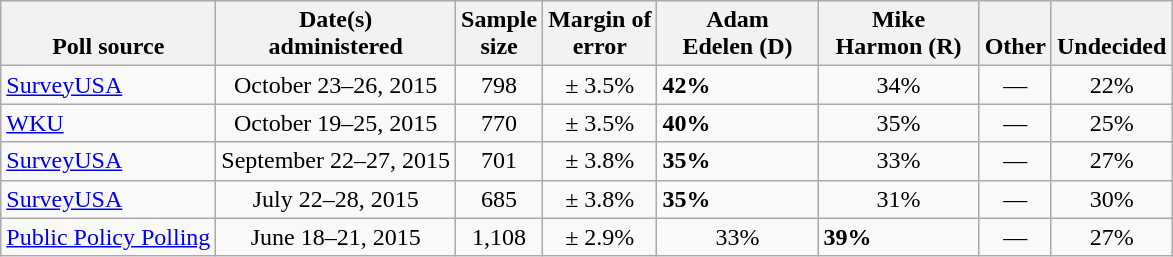<table class="wikitable">
<tr valign= bottom>
<th>Poll source</th>
<th>Date(s)<br>administered</th>
<th>Sample<br>size</th>
<th>Margin of<br>error</th>
<th style="width:100px;">Adam<br>Edelen (D)</th>
<th style="width:100px;">Mike<br>Harmon (R)</th>
<th style="width:40px;">Other</th>
<th style="width:40px;">Undecided</th>
</tr>
<tr>
<td><a href='#'>SurveyUSA</a></td>
<td align=center>October 23–26, 2015</td>
<td align=center>798</td>
<td align=center>± 3.5%</td>
<td><strong>42%</strong></td>
<td align=center>34%</td>
<td align=center>—</td>
<td align=center>22%</td>
</tr>
<tr>
<td><a href='#'>WKU</a></td>
<td align=center>October 19–25, 2015</td>
<td align=center>770</td>
<td align=center>± 3.5%</td>
<td><strong>40%</strong></td>
<td align=center>35%</td>
<td align=center>—</td>
<td align=center>25%</td>
</tr>
<tr>
<td><a href='#'>SurveyUSA</a></td>
<td align=center>September 22–27, 2015</td>
<td align=center>701</td>
<td align=center>± 3.8%</td>
<td><strong>35%</strong></td>
<td align=center>33%</td>
<td align=center>—</td>
<td align=center>27%</td>
</tr>
<tr>
<td><a href='#'>SurveyUSA</a></td>
<td align=center>July 22–28, 2015</td>
<td align=center>685</td>
<td align=center>± 3.8%</td>
<td><strong>35%</strong></td>
<td align=center>31%</td>
<td align=center>—</td>
<td align=center>30%</td>
</tr>
<tr>
<td><a href='#'>Public Policy Polling</a></td>
<td align=center>June 18–21, 2015</td>
<td align=center>1,108</td>
<td align=center>± 2.9%</td>
<td align=center>33%</td>
<td><strong>39%</strong></td>
<td align=center>—</td>
<td align=center>27%</td>
</tr>
</table>
